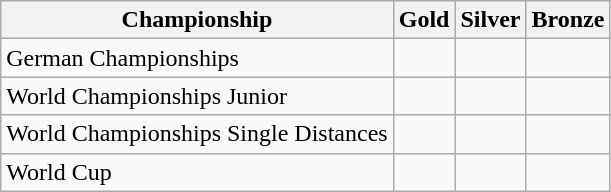<table class="wikitable">
<tr>
<th>Championship</th>
<th> Gold</th>
<th> Silver</th>
<th> Bronze</th>
</tr>
<tr>
<td>German Championships</td>
<td></td>
<td></td>
<td></td>
</tr>
<tr>
<td>World Championships Junior</td>
<td></td>
<td></td>
<td></td>
</tr>
<tr>
<td>World Championships Single Distances</td>
<td></td>
<td></td>
<td></td>
</tr>
<tr>
<td>World Cup</td>
<td></td>
<td></td>
<td></td>
</tr>
</table>
